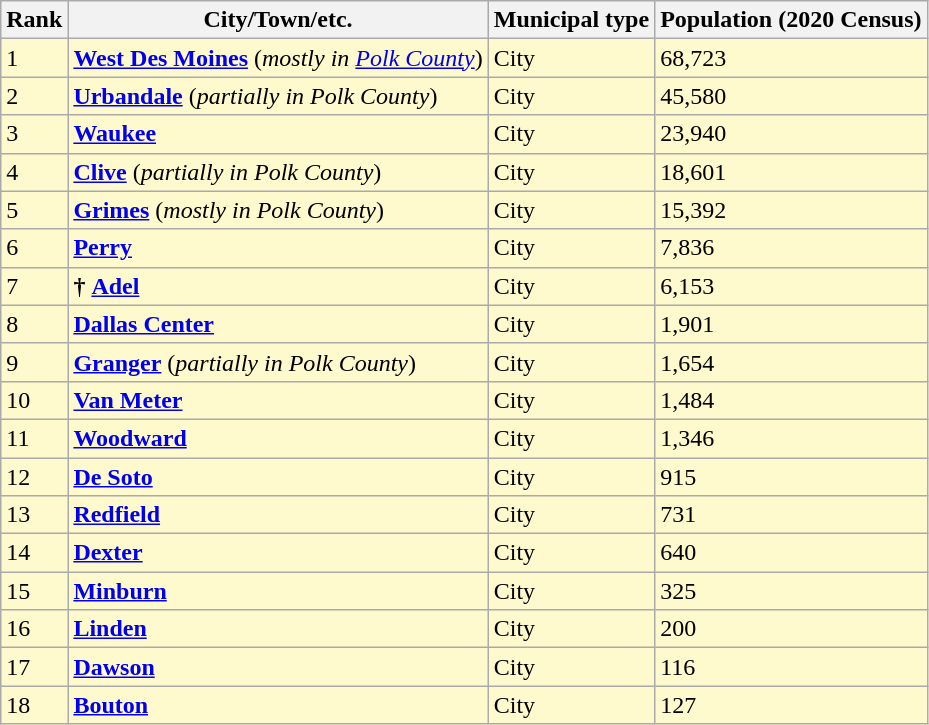<table class="wikitable sortable">
<tr>
<th>Rank</th>
<th>City/Town/etc.</th>
<th>Municipal type</th>
<th>Population (2020 Census)</th>
</tr>
<tr style="background-color:#FFFACD;">
<td>1</td>
<td><strong><a href='#'>West Des Moines</a></strong> (<em>mostly in <a href='#'>Polk County</a></em>)</td>
<td>City</td>
<td>68,723</td>
</tr>
<tr style="background-color:#FFFACD;">
<td>2</td>
<td><strong><a href='#'>Urbandale</a></strong> (<em>partially in Polk County</em>)</td>
<td>City</td>
<td>45,580</td>
</tr>
<tr style="background-color:#FFFACD;">
<td>3</td>
<td><strong><a href='#'>Waukee</a></strong></td>
<td>City</td>
<td>23,940</td>
</tr>
<tr style="background-color:#FFFACD;">
<td>4</td>
<td><strong><a href='#'>Clive</a></strong> (<em>partially in Polk County</em>)</td>
<td>City</td>
<td>18,601</td>
</tr>
<tr style="background-color:#FFFACD;">
<td>5</td>
<td><strong><a href='#'>Grimes</a></strong> (<em>mostly in Polk County</em>)</td>
<td>City</td>
<td>15,392</td>
</tr>
<tr style="background-color:#FFFACD;">
<td>6</td>
<td><strong><a href='#'>Perry</a></strong></td>
<td>City</td>
<td>7,836</td>
</tr>
<tr style="background-color:#FFFACD;">
<td>7</td>
<td><strong>†</strong> <strong><a href='#'>Adel</a></strong></td>
<td>City</td>
<td>6,153</td>
</tr>
<tr style="background-color:#FFFACD;">
<td>8</td>
<td><strong><a href='#'>Dallas Center</a></strong></td>
<td>City</td>
<td>1,901</td>
</tr>
<tr style="background-color:#FFFACD;">
<td>9</td>
<td><strong><a href='#'>Granger</a></strong> (<em>partially in Polk County</em>)</td>
<td>City</td>
<td>1,654</td>
</tr>
<tr style="background-color:#FFFACD;">
<td>10</td>
<td><strong><a href='#'>Van Meter</a></strong></td>
<td>City</td>
<td>1,484</td>
</tr>
<tr style="background-color:#FFFACD;">
<td>11</td>
<td><strong><a href='#'>Woodward</a></strong></td>
<td>City</td>
<td>1,346</td>
</tr>
<tr style="background-color:#FFFACD;">
<td>12</td>
<td><strong><a href='#'>De Soto</a></strong></td>
<td>City</td>
<td>915</td>
</tr>
<tr style="background-color:#FFFACD;">
<td>13</td>
<td><strong><a href='#'>Redfield</a></strong></td>
<td>City</td>
<td>731</td>
</tr>
<tr style="background-color:#FFFACD;">
<td>14</td>
<td><strong><a href='#'>Dexter</a></strong></td>
<td>City</td>
<td>640</td>
</tr>
<tr style="background-color:#FFFACD;">
<td>15</td>
<td><strong><a href='#'>Minburn</a></strong></td>
<td>City</td>
<td>325</td>
</tr>
<tr style="background-color:#FFFACD;">
<td>16</td>
<td><strong><a href='#'>Linden</a></strong></td>
<td>City</td>
<td>200</td>
</tr>
<tr style="background-color:#FFFACD;">
<td>17</td>
<td><strong><a href='#'>Dawson</a></strong></td>
<td>City</td>
<td>116</td>
</tr>
<tr style="background-color:#FFFACD;">
<td>18</td>
<td><strong><a href='#'>Bouton</a></strong></td>
<td>City</td>
<td>127</td>
</tr>
</table>
